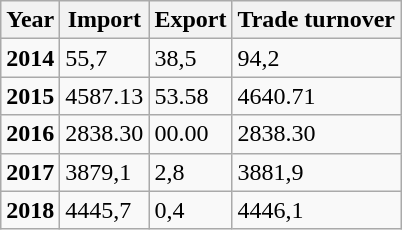<table class="wikitable">
<tr>
<th>Year</th>
<th>Import</th>
<th>Export</th>
<th>Trade turnover</th>
</tr>
<tr>
<td><strong>2014</strong></td>
<td>55,7</td>
<td>38,5</td>
<td>94,2</td>
</tr>
<tr>
<td><strong>2015</strong></td>
<td>4587.13</td>
<td>53.58</td>
<td>4640.71</td>
</tr>
<tr>
<td><strong>2016</strong></td>
<td>2838.30</td>
<td>00.00</td>
<td>2838.30</td>
</tr>
<tr>
<td><strong>2017</strong></td>
<td>3879,1</td>
<td>2,8</td>
<td>3881,9</td>
</tr>
<tr>
<td><strong>2018</strong></td>
<td>4445,7</td>
<td>0,4</td>
<td>4446,1</td>
</tr>
</table>
